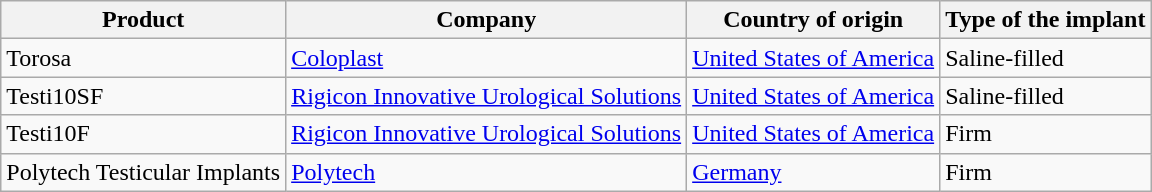<table class="wikitable sortable">
<tr>
<th>Product</th>
<th>Company</th>
<th>Country of origin</th>
<th>Type of the implant</th>
</tr>
<tr>
<td>Torosa</td>
<td><a href='#'>Coloplast</a></td>
<td><a href='#'>United States of America</a></td>
<td>Saline-filled</td>
</tr>
<tr>
<td>Testi10SF</td>
<td><a href='#'>Rigicon Innovative Urological Solutions</a></td>
<td><a href='#'>United States of America</a></td>
<td>Saline-filled</td>
</tr>
<tr>
<td>Testi10F</td>
<td><a href='#'>Rigicon Innovative Urological Solutions</a></td>
<td><a href='#'>United States of America</a></td>
<td>Firm</td>
</tr>
<tr>
<td>Polytech Testicular Implants</td>
<td><a href='#'>Polytech</a></td>
<td><a href='#'>Germany</a></td>
<td>Firm</td>
</tr>
</table>
